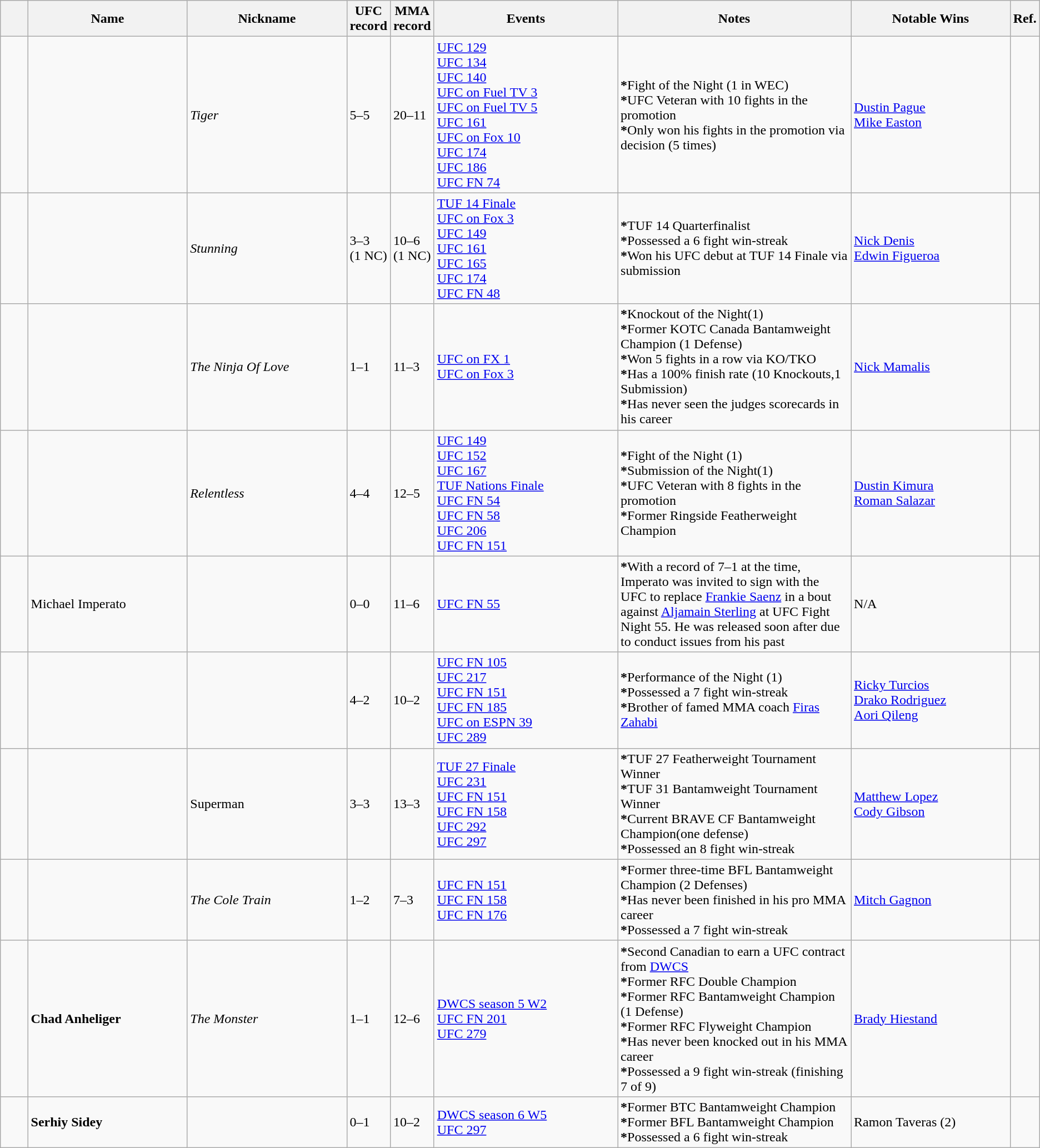<table class="wikitable sortable" style=" style="width:80%; text-align:center">
<tr>
<th width=3%></th>
<th style="width:17%;">Name</th>
<th style="width:17%;">Nickname</th>
<th data-sort-type="number">UFC record</th>
<th data-sort-type="number">MMA record</th>
<th style="width:20%;">Events</th>
<th style="width:25%;">Notes</th>
<th style="width:17%;">Notable Wins</th>
<th style="width:3%;">Ref.</th>
</tr>
<tr>
<td></td>
<td></td>
<td><em>Tiger</em></td>
<td>5–5</td>
<td>20–11</td>
<td><a href='#'>UFC 129</a><br> <a href='#'>UFC 134</a><br> <a href='#'>UFC 140</a><br> <a href='#'>UFC on Fuel TV 3</a><br> <a href='#'>UFC on Fuel TV 5</a><br> <a href='#'>UFC 161</a><br> <a href='#'>UFC on Fox 10</a><br> <a href='#'>UFC 174</a><br> <a href='#'>UFC 186</a><br> <a href='#'>UFC FN 74</a></td>
<td><strong>*</strong>Fight of the Night (1 in WEC)<br> <strong>*</strong>UFC Veteran with 10 fights in the promotion<br> <strong>*</strong>Only won his fights in the promotion via decision (5 times)</td>
<td><a href='#'>Dustin Pague</a><br> <a href='#'>Mike Easton</a></td>
<td></td>
</tr>
<tr>
<td></td>
<td></td>
<td><em>Stunning</em></td>
<td>3–3<br> (1 NC)</td>
<td>10–6<br> (1 NC)</td>
<td><a href='#'>TUF 14 Finale</a><br> <a href='#'>UFC on Fox 3</a><br> <a href='#'>UFC 149</a><br> <a href='#'>UFC 161</a><br> <a href='#'>UFC 165</a><br> <a href='#'>UFC 174</a><br> <a href='#'>UFC FN 48</a></td>
<td><strong>*</strong>TUF 14 Quarterfinalist<br> <strong>*</strong>Possessed a 6 fight win-streak<br> <strong>*</strong>Won his UFC debut at TUF 14 Finale via submission</td>
<td><a href='#'>Nick Denis</a><br> <a href='#'>Edwin Figueroa</a></td>
<td></td>
</tr>
<tr>
<td></td>
<td></td>
<td><em>The Ninja Of Love</em></td>
<td>1–1</td>
<td>11–3</td>
<td><a href='#'>UFC on FX 1</a><br> <a href='#'>UFC on Fox 3</a></td>
<td><strong>*</strong>Knockout of the Night(1)<br> <strong>*</strong>Former KOTC Canada Bantamweight Champion (1 Defense)<br> <strong>*</strong>Won 5 fights in a row via KO/TKO<br> <strong>*</strong>Has a 100% finish rate (10 Knockouts,1 Submission)<br> <strong>*</strong>Has never seen the judges scorecards in his career</td>
<td><a href='#'>Nick Mamalis</a></td>
<td></td>
</tr>
<tr>
<td></td>
<td></td>
<td><em>Relentless</em></td>
<td>4–4</td>
<td>12–5</td>
<td><a href='#'>UFC 149</a><br> <a href='#'>UFC 152</a><br> <a href='#'>UFC 167</a><br> <a href='#'>TUF Nations Finale</a><br> <a href='#'>UFC FN 54</a><br> <a href='#'>UFC FN 58</a><br> <a href='#'>UFC 206</a><br> <a href='#'>UFC FN 151</a></td>
<td><strong>*</strong>Fight of the Night (1)<br> <strong>*</strong>Submission of the Night(1)<br> <strong>*</strong>UFC Veteran with 8 fights in the promotion<br> <strong>*</strong>Former Ringside Featherweight Champion</td>
<td><a href='#'>Dustin Kimura</a><br> <a href='#'>Roman Salazar</a></td>
<td></td>
</tr>
<tr>
<td></td>
<td>Michael Imperato</td>
<td></td>
<td>0–0</td>
<td>11–6</td>
<td><a href='#'>UFC FN 55</a></td>
<td><strong>*</strong>With a record of 7–1 at the time, Imperato was invited to sign with the UFC to replace <a href='#'>Frankie Saenz</a> in a bout against <a href='#'>Aljamain Sterling</a> at UFC Fight Night 55. He was released soon after due to conduct issues from his past</td>
<td>N/A</td>
<td></td>
</tr>
<tr>
<td></td>
<td><strong></strong></td>
<td></td>
<td>4–2</td>
<td>10–2</td>
<td><a href='#'>UFC FN 105</a><br> <a href='#'>UFC 217</a><br> <a href='#'>UFC FN 151</a><br> <a href='#'>UFC FN 185</a><br> <a href='#'>UFC on ESPN 39</a><br> <a href='#'>UFC 289</a></td>
<td><strong>*</strong>Performance of the Night (1)<br><strong>*</strong>Possessed a 7 fight win-streak<br> <strong>*</strong>Brother of famed MMA coach <a href='#'>Firas Zahabi</a></td>
<td><a href='#'>Ricky Turcios</a><br> <a href='#'>Drako Rodriguez</a><br>	<a href='#'>Aori Qileng</a></td>
<td></td>
</tr>
<tr>
<td></td>
<td><strong></strong></td>
<td>Superman</td>
<td>3–3</td>
<td>13–3</td>
<td><a href='#'>TUF 27 Finale</a><br> <a href='#'>UFC 231</a><br> <a href='#'>UFC FN 151</a><br> <a href='#'>UFC FN 158</a><br> <a href='#'>UFC 292</a><br> <a href='#'>UFC 297</a></td>
<td><strong>*</strong>TUF 27 Featherweight Tournament Winner<br> <strong>*</strong>TUF 31 Bantamweight Tournament Winner<br><strong>*</strong>Current BRAVE CF Bantamweight Champion(one defense)<br> <strong>*</strong>Possessed an 8 fight win-streak</td>
<td><a href='#'>Matthew Lopez</a><br><a href='#'>Cody Gibson</a></td>
<td></td>
</tr>
<tr>
<td></td>
<td></td>
<td><em>The Cole Train</em></td>
<td>1–2</td>
<td>7–3</td>
<td><a href='#'>UFC FN 151</a><br> <a href='#'>UFC FN 158</a><br> <a href='#'>UFC FN 176</a></td>
<td><strong>*</strong>Former three-time BFL Bantamweight Champion (2 Defenses)<br> <strong>*</strong>Has never been finished in his pro MMA career<br> <strong>*</strong>Possessed a 7 fight win-streak</td>
<td><a href='#'>Mitch Gagnon</a></td>
<td></td>
</tr>
<tr>
<td></td>
<td><strong>Chad Anheliger</strong></td>
<td><em>The Monster</em></td>
<td>1–1</td>
<td>12–6</td>
<td><a href='#'>DWCS season 5 W2</a><br> <a href='#'>UFC FN 201</a><br> <a href='#'>UFC 279</a></td>
<td><strong>*</strong>Second Canadian to earn a UFC contract from <a href='#'>DWCS</a><br> <strong>*</strong>Former RFC Double Champion<br> <strong>*</strong>Former RFC Bantamweight Champion <br>(1 Defense)<br> <strong>*</strong>Former RFC Flyweight Champion<br> <strong>*</strong>Has never been knocked out in his MMA career<br> <strong>*</strong>Possessed a 9 fight win-streak (finishing 7 of 9)</td>
<td><a href='#'>Brady Hiestand</a></td>
<td></td>
</tr>
<tr>
<td></td>
<td><strong>Serhiy Sidey</strong></td>
<td></td>
<td>0–1</td>
<td>10–2</td>
<td><a href='#'>DWCS season 6 W5</a><br> <a href='#'>UFC 297</a></td>
<td><strong>*</strong>Former BTC Bantamweight Champion<br><strong>*</strong>Former BFL Bantamweight Champion<br><strong>*</strong>Possessed a 6 fight win-streak</td>
<td>Ramon Taveras (2)</td>
<td></td>
</tr>
<tr style="display:none;">
<td>~z</td>
<td>~z</td>
<td>~z</td>
<td>9999</td>
</tr>
</table>
